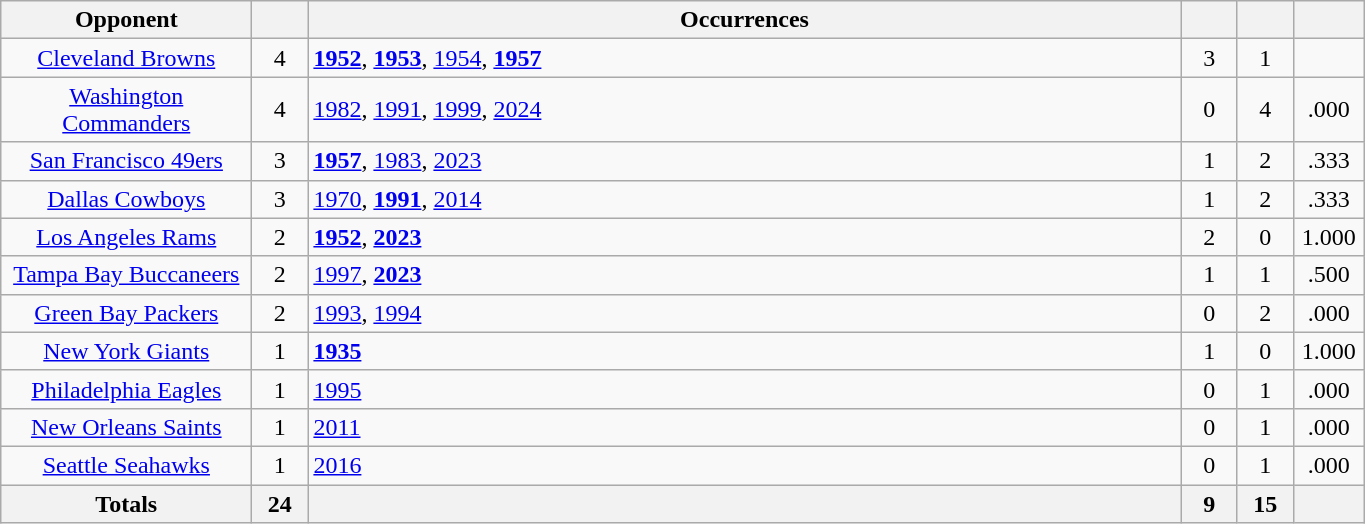<table class="wikitable sortable" style="text-align: center; width: 72%;">
<tr>
<th width="160">Opponent</th>
<th width="30"></th>
<th>Occurrences</th>
<th width="30"></th>
<th width="30"></th>
<th width="40"></th>
</tr>
<tr>
<td><a href='#'>Cleveland Browns</a></td>
<td>4</td>
<td align=left><strong><a href='#'>1952</a></strong>, <strong><a href='#'>1953</a></strong>, <a href='#'>1954</a>, <strong><a href='#'>1957</a></strong></td>
<td>3</td>
<td>1</td>
<td></td>
</tr>
<tr>
<td><a href='#'>Washington Commanders</a></td>
<td>4</td>
<td align=left><a href='#'>1982</a>, <a href='#'>1991</a>, <a href='#'>1999</a>, <a href='#'>2024</a></td>
<td>0</td>
<td>4</td>
<td>.000</td>
</tr>
<tr>
<td><a href='#'>San Francisco 49ers</a></td>
<td>3</td>
<td align=left><strong><a href='#'>1957</a></strong>, <a href='#'>1983</a>, <a href='#'>2023</a></td>
<td>1</td>
<td>2</td>
<td>.333</td>
</tr>
<tr>
<td><a href='#'>Dallas Cowboys</a></td>
<td>3</td>
<td align=left><a href='#'>1970</a>, <strong><a href='#'>1991</a></strong>, <a href='#'>2014</a></td>
<td>1</td>
<td>2</td>
<td>.333</td>
</tr>
<tr>
<td><a href='#'>Los Angeles Rams</a></td>
<td>2</td>
<td align=left><strong><a href='#'>1952</a></strong>, <strong><a href='#'>2023</a></strong></td>
<td>2</td>
<td>0</td>
<td>1.000</td>
</tr>
<tr>
<td><a href='#'>Tampa Bay Buccaneers</a></td>
<td>2</td>
<td align=left><a href='#'>1997</a>, <strong><a href='#'>2023</a></strong></td>
<td>1</td>
<td>1</td>
<td>.500</td>
</tr>
<tr>
<td><a href='#'>Green Bay Packers</a></td>
<td>2</td>
<td align=left><a href='#'>1993</a>, <a href='#'>1994</a></td>
<td>0</td>
<td>2</td>
<td>.000</td>
</tr>
<tr>
<td><a href='#'>New York Giants</a></td>
<td>1</td>
<td align=left><strong><a href='#'>1935</a></strong></td>
<td>1</td>
<td>0</td>
<td>1.000</td>
</tr>
<tr>
<td><a href='#'>Philadelphia Eagles</a></td>
<td>1</td>
<td align=left><a href='#'>1995</a></td>
<td>0</td>
<td>1</td>
<td>.000</td>
</tr>
<tr>
<td><a href='#'>New Orleans Saints</a></td>
<td>1</td>
<td align=left><a href='#'>2011</a></td>
<td>0</td>
<td>1</td>
<td>.000</td>
</tr>
<tr>
<td><a href='#'>Seattle Seahawks</a></td>
<td>1</td>
<td align=left><a href='#'>2016</a></td>
<td>0</td>
<td>1</td>
<td>.000</td>
</tr>
<tr>
<th>Totals</th>
<th>24</th>
<th></th>
<th>9</th>
<th>15</th>
<th></th>
</tr>
</table>
